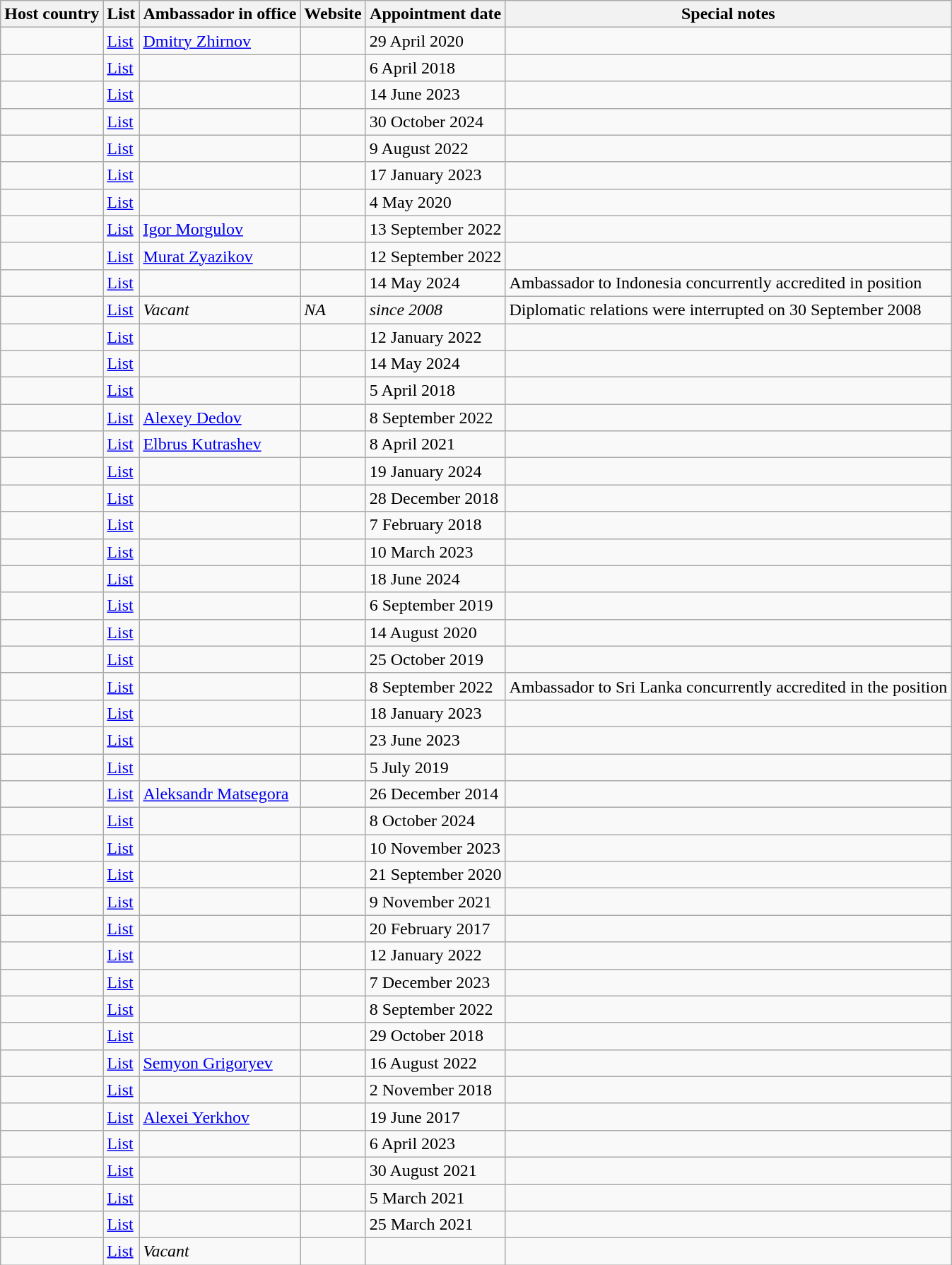<table class="wikitable sortable">
<tr>
<th>Host country</th>
<th>List</th>
<th>Ambassador in office</th>
<th>Website</th>
<th>Appointment date</th>
<th>Special notes</th>
</tr>
<tr>
<td></td>
<td><a href='#'>List</a></td>
<td><a href='#'>Dmitry Zhirnov</a></td>
<td></td>
<td>29 April 2020</td>
<td></td>
</tr>
<tr>
<td></td>
<td><a href='#'>List</a></td>
<td></td>
<td></td>
<td>6 April 2018</td>
<td></td>
</tr>
<tr>
<td></td>
<td><a href='#'>List</a></td>
<td></td>
<td></td>
<td>14 June 2023</td>
<td></td>
</tr>
<tr>
<td></td>
<td><a href='#'>List</a></td>
<td></td>
<td></td>
<td>30 October 2024</td>
<td></td>
</tr>
<tr>
<td></td>
<td><a href='#'>List</a></td>
<td></td>
<td></td>
<td>9 August 2022</td>
<td></td>
</tr>
<tr>
<td></td>
<td><a href='#'>List</a></td>
<td></td>
<td></td>
<td>17 January 2023</td>
<td></td>
</tr>
<tr>
<td></td>
<td><a href='#'>List</a></td>
<td></td>
<td></td>
<td>4 May 2020</td>
<td></td>
</tr>
<tr>
<td></td>
<td><a href='#'>List</a></td>
<td><a href='#'>Igor Morgulov</a></td>
<td></td>
<td>13 September 2022</td>
<td></td>
</tr>
<tr>
<td></td>
<td><a href='#'>List</a></td>
<td><a href='#'>Murat Zyazikov</a></td>
<td></td>
<td>12 September 2022</td>
<td></td>
</tr>
<tr>
<td></td>
<td><a href='#'>List</a></td>
<td></td>
<td></td>
<td>14 May 2024</td>
<td>Ambassador to Indonesia concurrently accredited in position</td>
</tr>
<tr>
<td></td>
<td><a href='#'>List</a></td>
<td><em>Vacant</em></td>
<td><em>NA</em></td>
<td><em>since 2008</em></td>
<td>Diplomatic relations were interrupted on 30 September 2008</td>
</tr>
<tr>
<td></td>
<td><a href='#'>List</a></td>
<td></td>
<td></td>
<td>12 January 2022</td>
<td></td>
</tr>
<tr>
<td></td>
<td><a href='#'>List</a></td>
<td></td>
<td></td>
<td>14 May 2024</td>
<td></td>
</tr>
<tr>
<td></td>
<td><a href='#'>List</a></td>
<td></td>
<td></td>
<td>5 April 2018</td>
<td></td>
</tr>
<tr>
<td></td>
<td><a href='#'>List</a></td>
<td><a href='#'>Alexey Dedov</a></td>
<td></td>
<td>8 September 2022</td>
<td></td>
</tr>
<tr>
<td></td>
<td><a href='#'>List</a></td>
<td><a href='#'>Elbrus Kutrashev</a></td>
<td></td>
<td>8 April 2021</td>
<td></td>
</tr>
<tr>
<td></td>
<td><a href='#'>List</a></td>
<td></td>
<td></td>
<td>19 January 2024</td>
<td></td>
</tr>
<tr>
<td></td>
<td><a href='#'>List</a></td>
<td></td>
<td></td>
<td>28 December 2018</td>
<td></td>
</tr>
<tr>
<td></td>
<td><a href='#'>List</a></td>
<td></td>
<td></td>
<td>7 February 2018</td>
<td></td>
</tr>
<tr>
<td></td>
<td><a href='#'>List</a></td>
<td></td>
<td></td>
<td>10 March 2023</td>
<td></td>
</tr>
<tr>
<td></td>
<td><a href='#'>List</a></td>
<td></td>
<td></td>
<td>18 June 2024</td>
<td></td>
</tr>
<tr>
<td></td>
<td><a href='#'>List</a></td>
<td></td>
<td></td>
<td>6 September 2019</td>
<td></td>
</tr>
<tr>
<td></td>
<td><a href='#'>List</a></td>
<td></td>
<td></td>
<td>14 August 2020</td>
<td></td>
</tr>
<tr>
<td></td>
<td><a href='#'>List</a></td>
<td></td>
<td></td>
<td>25 October 2019</td>
<td></td>
</tr>
<tr>
<td></td>
<td><a href='#'>List</a></td>
<td></td>
<td></td>
<td>8 September 2022</td>
<td>Ambassador to Sri Lanka concurrently accredited in the position</td>
</tr>
<tr>
<td></td>
<td><a href='#'>List</a></td>
<td></td>
<td></td>
<td>18 January 2023</td>
<td></td>
</tr>
<tr>
<td></td>
<td><a href='#'>List</a></td>
<td></td>
<td></td>
<td>23 June 2023</td>
<td></td>
</tr>
<tr>
<td></td>
<td><a href='#'>List</a></td>
<td></td>
<td></td>
<td>5 July 2019</td>
<td></td>
</tr>
<tr>
<td></td>
<td><a href='#'>List</a></td>
<td><a href='#'>Aleksandr Matsegora</a></td>
<td></td>
<td>26 December 2014</td>
<td></td>
</tr>
<tr>
<td></td>
<td><a href='#'>List</a></td>
<td></td>
<td></td>
<td>8 October 2024</td>
<td></td>
</tr>
<tr>
<td></td>
<td><a href='#'>List</a></td>
<td></td>
<td></td>
<td>10 November 2023</td>
<td></td>
</tr>
<tr>
<td></td>
<td><a href='#'>List</a></td>
<td></td>
<td></td>
<td>21 September 2020</td>
<td></td>
</tr>
<tr>
<td></td>
<td><a href='#'>List</a></td>
<td></td>
<td></td>
<td>9 November 2021</td>
<td></td>
</tr>
<tr>
<td></td>
<td><a href='#'>List</a></td>
<td></td>
<td></td>
<td>20 February 2017</td>
<td></td>
</tr>
<tr>
<td></td>
<td><a href='#'>List</a></td>
<td></td>
<td></td>
<td>12 January 2022</td>
<td></td>
</tr>
<tr>
<td></td>
<td><a href='#'>List</a></td>
<td></td>
<td></td>
<td>7 December 2023</td>
<td></td>
</tr>
<tr>
<td></td>
<td><a href='#'>List</a></td>
<td></td>
<td></td>
<td>8 September 2022</td>
<td></td>
</tr>
<tr>
<td></td>
<td><a href='#'>List</a></td>
<td></td>
<td></td>
<td>29 October 2018</td>
<td></td>
</tr>
<tr>
<td></td>
<td><a href='#'>List</a></td>
<td><a href='#'>Semyon Grigoryev</a></td>
<td></td>
<td>16 August 2022</td>
<td></td>
</tr>
<tr>
<td></td>
<td><a href='#'>List</a></td>
<td></td>
<td></td>
<td>2 November 2018</td>
<td></td>
</tr>
<tr>
<td></td>
<td><a href='#'>List</a></td>
<td><a href='#'>Alexei Yerkhov</a></td>
<td></td>
<td>19 June 2017</td>
<td></td>
</tr>
<tr>
<td></td>
<td><a href='#'>List</a></td>
<td></td>
<td></td>
<td>6 April 2023</td>
<td></td>
</tr>
<tr>
<td></td>
<td><a href='#'>List</a></td>
<td></td>
<td></td>
<td>30 August 2021</td>
<td></td>
</tr>
<tr>
<td></td>
<td><a href='#'>List</a></td>
<td></td>
<td></td>
<td>5 March 2021</td>
<td></td>
</tr>
<tr>
<td></td>
<td><a href='#'>List</a></td>
<td></td>
<td></td>
<td>25 March 2021</td>
<td></td>
</tr>
<tr>
<td></td>
<td><a href='#'>List</a></td>
<td><em>Vacant</em></td>
<td></td>
<td></td>
<td></td>
</tr>
</table>
